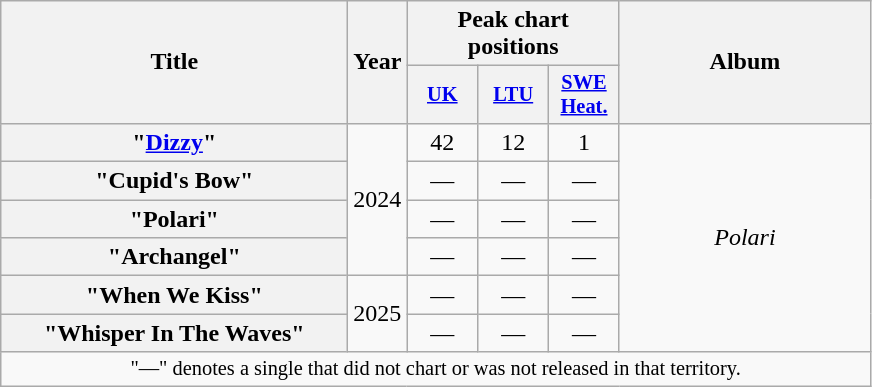<table class="wikitable plainrowheaders" style="text-align:center;">
<tr>
<th scope="col" rowspan="2" style="width:14em;">Title</th>
<th scope="col" rowspan="2" style="width:1em;">Year</th>
<th scope="col" colspan="3">Peak chart positions</th>
<th scope="col" rowspan="2" style="width:10em;">Album</th>
</tr>
<tr>
<th scope="col" style="width:3em;font-size:85%;"><a href='#'>UK</a><br></th>
<th scope="col" style="width:3em;font-size:85%;"><a href='#'>LTU</a><br></th>
<th scope="col" style="width:3em;font-size:85%;"><a href='#'>SWE<br>Heat.</a><br></th>
</tr>
<tr>
<th scope="row">"<a href='#'>Dizzy</a>"</th>
<td rowspan="4">2024</td>
<td>42</td>
<td>12</td>
<td>1</td>
<td rowspan="6"><em>Polari</em></td>
</tr>
<tr>
<th scope="row">"Cupid's Bow"</th>
<td>—</td>
<td>—</td>
<td>—</td>
</tr>
<tr>
<th scope="row">"Polari"</th>
<td>—</td>
<td>—</td>
<td>—</td>
</tr>
<tr>
<th scope="row">"Archangel"</th>
<td>—</td>
<td>—</td>
<td>—</td>
</tr>
<tr>
<th scope="row">"When We Kiss"</th>
<td rowspan="2">2025</td>
<td>—</td>
<td>—</td>
<td>—</td>
</tr>
<tr>
<th scope="row">"Whisper In The Waves"</th>
<td>—</td>
<td>—</td>
<td>—</td>
</tr>
<tr>
<td style="font-size:85%" colspan="6">"—" denotes a single that did not chart or was not released in that territory.</td>
</tr>
</table>
